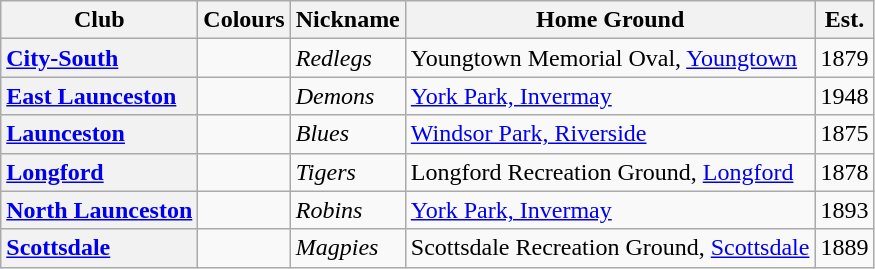<table class="wikitable sortable">
<tr>
<th>Club</th>
<th>Colours</th>
<th>Nickname</th>
<th>Home Ground</th>
<th>Est.</th>
</tr>
<tr>
<th style="text-align:left"><a href='#'>City-South</a></th>
<td></td>
<td><em>Redlegs</em></td>
<td>Youngtown Memorial Oval, <a href='#'>Youngtown</a></td>
<td align="center">1879</td>
</tr>
<tr>
<th style="text-align:left"><a href='#'>East Launceston</a></th>
<td></td>
<td><em>Demons</em></td>
<td><a href='#'>York Park, Invermay</a></td>
<td align="center">1948</td>
</tr>
<tr>
<th style="text-align:left"><a href='#'>Launceston</a></th>
<td></td>
<td><em>Blues</em></td>
<td><a href='#'>Windsor Park, Riverside</a></td>
<td align="center">1875</td>
</tr>
<tr>
<th style="text-align:left"><a href='#'>Longford</a></th>
<td></td>
<td><em>Tigers</em></td>
<td>Longford Recreation Ground, <a href='#'>Longford</a></td>
<td align="center">1878</td>
</tr>
<tr>
<th style="text-align:left"><a href='#'>North Launceston</a></th>
<td></td>
<td><em>Robins</em></td>
<td><a href='#'>York Park, Invermay</a></td>
<td align="center">1893</td>
</tr>
<tr>
<th style="text-align:left"><a href='#'>Scottsdale</a></th>
<td></td>
<td><em>Magpies</em></td>
<td>Scottsdale Recreation Ground, <a href='#'>Scottsdale</a></td>
<td align="center">1889</td>
</tr>
</table>
